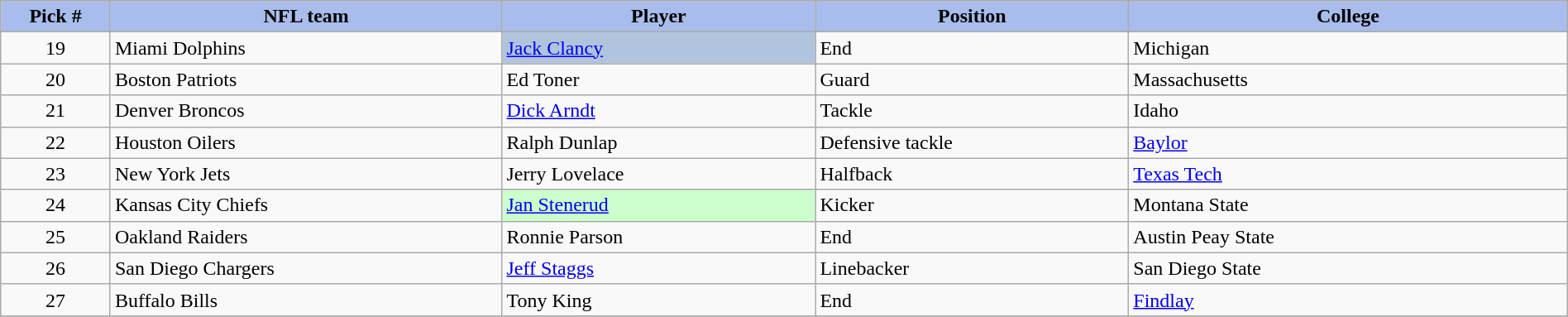<table class="wikitable sortable sortable" style="width: 100%">
<tr>
<th style="background:#A8BDEC;" width=7%>Pick #</th>
<th width=25% style="background:#A8BDEC;">NFL team</th>
<th width=20% style="background:#A8BDEC;">Player</th>
<th width=20% style="background:#A8BDEC;">Position</th>
<th style="background:#A8BDEC;">College</th>
</tr>
<tr>
<td align=center>19</td>
<td>Miami Dolphins</td>
<td bgcolor="lightsteelblue"><a href='#'>Jack Clancy</a></td>
<td>End</td>
<td>Michigan</td>
</tr>
<tr>
<td align=center>20</td>
<td>Boston Patriots</td>
<td>Ed Toner</td>
<td>Guard</td>
<td>Massachusetts</td>
</tr>
<tr>
<td align=center>21</td>
<td>Denver Broncos</td>
<td><a href='#'>Dick Arndt</a></td>
<td>Tackle</td>
<td>Idaho</td>
</tr>
<tr>
<td align=center>22</td>
<td>Houston Oilers</td>
<td>Ralph Dunlap</td>
<td>Defensive tackle</td>
<td><a href='#'>Baylor</a></td>
</tr>
<tr>
<td align=center>23</td>
<td>New York Jets</td>
<td>Jerry Lovelace</td>
<td>Halfback</td>
<td><a href='#'>Texas Tech</a></td>
</tr>
<tr>
<td align=center>24</td>
<td>Kansas City Chiefs</td>
<td bgcolor="#CCFFCC"><a href='#'>Jan Stenerud</a></td>
<td>Kicker</td>
<td>Montana State</td>
</tr>
<tr>
<td align=center>25</td>
<td>Oakland Raiders</td>
<td>Ronnie Parson</td>
<td>End</td>
<td>Austin Peay State</td>
</tr>
<tr>
<td align=center>26</td>
<td>San Diego Chargers</td>
<td><a href='#'>Jeff Staggs</a></td>
<td>Linebacker</td>
<td>San Diego State</td>
</tr>
<tr>
<td align=center>27</td>
<td>Buffalo Bills</td>
<td Tony King (American football)>Tony King</td>
<td>End</td>
<td><a href='#'>Findlay</a></td>
</tr>
<tr>
</tr>
</table>
